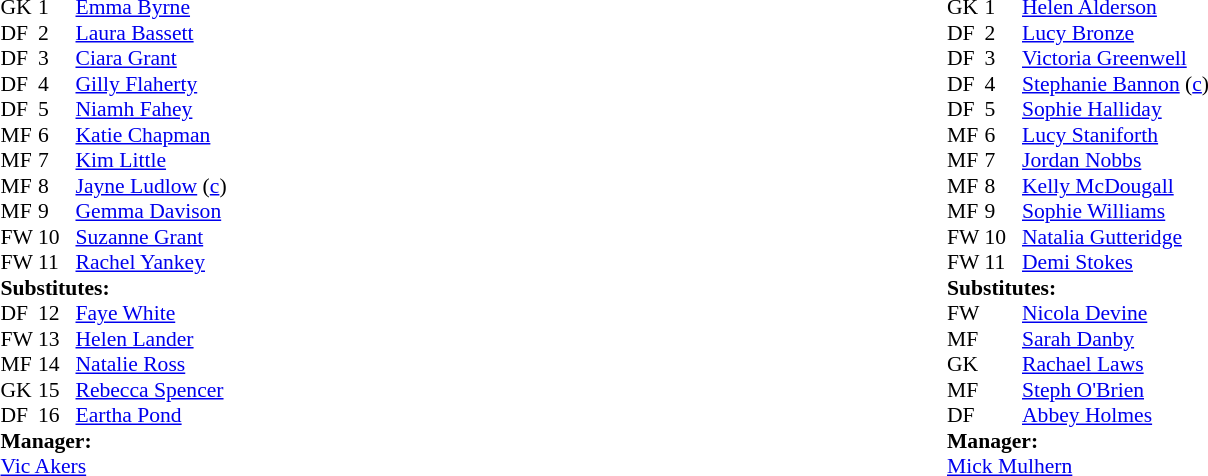<table style="width:100%;">
<tr>
<td style="vertical-align:top; width:50%;"><br><table style="font-size: 90%" cellspacing="0" cellpadding="0">
<tr>
<td colspan="4"></td>
</tr>
<tr>
<th width="25"></th>
<th width="25"></th>
</tr>
<tr>
<td>GK</td>
<td>1</td>
<td> <a href='#'>Emma Byrne</a></td>
</tr>
<tr>
<td>DF</td>
<td>2</td>
<td> <a href='#'>Laura Bassett</a></td>
<td></td>
<td></td>
</tr>
<tr>
<td>DF</td>
<td>3</td>
<td> <a href='#'>Ciara Grant</a></td>
<td></td>
<td></td>
</tr>
<tr>
<td>DF</td>
<td>4</td>
<td> <a href='#'>Gilly Flaherty</a></td>
</tr>
<tr>
<td>DF</td>
<td>5</td>
<td> <a href='#'>Niamh Fahey</a></td>
</tr>
<tr>
<td>MF</td>
<td>6</td>
<td> <a href='#'>Katie Chapman</a></td>
<td></td>
<td></td>
</tr>
<tr>
<td>MF</td>
<td>7</td>
<td> <a href='#'>Kim Little</a></td>
</tr>
<tr>
<td>MF</td>
<td>8</td>
<td> <a href='#'>Jayne Ludlow</a> (<a href='#'>c</a>)</td>
</tr>
<tr>
<td>MF</td>
<td>9</td>
<td> <a href='#'>Gemma Davison</a></td>
<td></td>
<td></td>
</tr>
<tr>
<td>FW</td>
<td>10</td>
<td> <a href='#'>Suzanne Grant</a></td>
<td></td>
<td></td>
</tr>
<tr>
<td>FW</td>
<td>11</td>
<td> <a href='#'>Rachel Yankey</a></td>
</tr>
<tr>
<td colspan=4><strong>Substitutes:</strong></td>
</tr>
<tr>
<td>DF</td>
<td>12</td>
<td> <a href='#'>Faye White</a></td>
<td></td>
<td></td>
</tr>
<tr>
<td>FW</td>
<td>13</td>
<td> <a href='#'>Helen Lander</a></td>
<td></td>
<td></td>
</tr>
<tr>
<td>MF</td>
<td>14</td>
<td> <a href='#'>Natalie Ross</a></td>
<td></td>
<td></td>
</tr>
<tr>
<td>GK</td>
<td>15</td>
<td> <a href='#'>Rebecca Spencer</a></td>
<td></td>
<td></td>
<td></td>
<td></td>
</tr>
<tr>
<td>DF</td>
<td>16</td>
<td> <a href='#'>Eartha Pond</a></td>
<td></td>
<td></td>
</tr>
<tr>
<td colspan=4><strong>Manager:</strong></td>
</tr>
<tr>
<td colspan="4"> <a href='#'>Vic Akers</a></td>
</tr>
</table>
</td>
<td style="vertical-align:top; width:50%;"><br><table style="font-size: 90%" cellspacing="0" cellpadding="0">
<tr>
<td colspan="4"></td>
</tr>
<tr>
<th width="25"></th>
<th width="25"></th>
</tr>
<tr>
<td>GK</td>
<td>1</td>
<td> <a href='#'>Helen Alderson</a></td>
</tr>
<tr>
<td>DF</td>
<td>2</td>
<td> <a href='#'>Lucy Bronze</a></td>
</tr>
<tr>
<td>DF</td>
<td>3</td>
<td> <a href='#'>Victoria Greenwell</a></td>
<td></td>
<td></td>
</tr>
<tr>
<td>DF</td>
<td>4</td>
<td> <a href='#'>Stephanie Bannon</a> (<a href='#'>c</a>)</td>
</tr>
<tr>
<td>DF</td>
<td>5</td>
<td> <a href='#'>Sophie Halliday</a></td>
</tr>
<tr>
<td>MF</td>
<td>6</td>
<td> <a href='#'>Lucy Staniforth</a></td>
</tr>
<tr>
<td>MF</td>
<td>7</td>
<td> <a href='#'>Jordan Nobbs</a></td>
</tr>
<tr>
<td>MF</td>
<td>8</td>
<td> <a href='#'>Kelly McDougall</a></td>
</tr>
<tr>
<td>MF</td>
<td>9</td>
<td> <a href='#'>Sophie Williams</a></td>
<td></td>
<td></td>
</tr>
<tr>
<td>FW</td>
<td>10</td>
<td> <a href='#'>Natalia Gutteridge</a></td>
<td></td>
<td></td>
</tr>
<tr>
<td>FW</td>
<td>11</td>
<td> <a href='#'>Demi Stokes</a></td>
</tr>
<tr>
<td colspan=4><strong>Substitutes:</strong></td>
</tr>
<tr>
<td>FW</td>
<td></td>
<td> <a href='#'>Nicola Devine</a></td>
<td></td>
<td></td>
</tr>
<tr>
<td>MF</td>
<td></td>
<td> <a href='#'>Sarah Danby</a></td>
<td></td>
<td></td>
</tr>
<tr>
<td>GK</td>
<td></td>
<td> <a href='#'>Rachael Laws</a></td>
</tr>
<tr>
<td>MF</td>
<td></td>
<td> <a href='#'>Steph O'Brien</a></td>
</tr>
<tr>
<td>DF</td>
<td></td>
<td> <a href='#'>Abbey Holmes</a></td>
</tr>
<tr>
<td colspan=4><strong>Manager:</strong></td>
</tr>
<tr>
<td colspan="4"> <a href='#'>Mick Mulhern</a></td>
</tr>
</table>
</td>
</tr>
</table>
